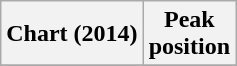<table class="wikitable plainrowheaders" style="text-align:center">
<tr>
<th scope="col">Chart (2014)</th>
<th scope="col">Peak<br>position</th>
</tr>
<tr>
</tr>
</table>
